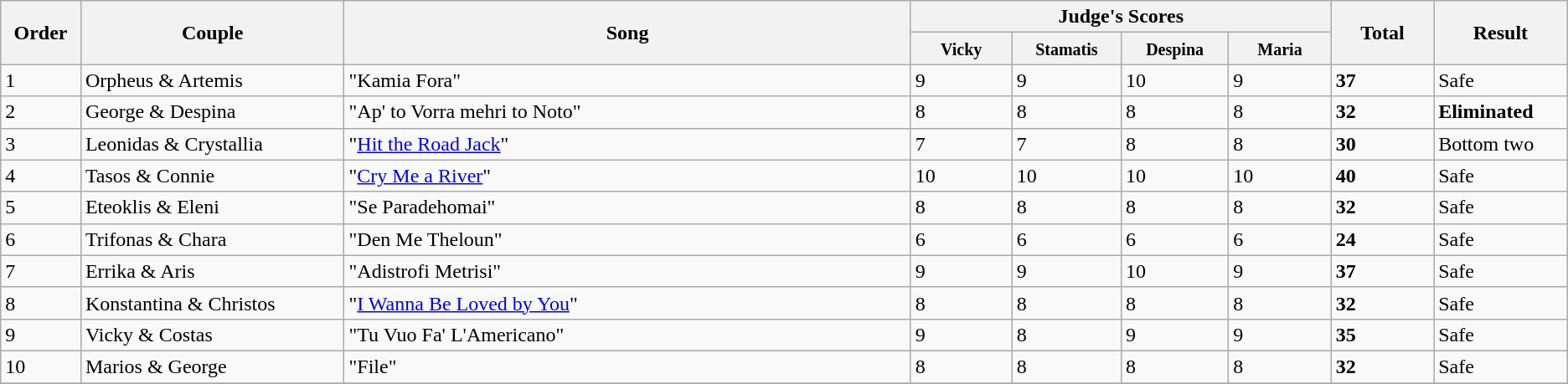<table class="wikitable sortable center">
<tr>
<th rowspan="2" style="width: 4em">Order</th>
<th rowspan="2" style="width: 17em">Couple</th>
<th rowspan="2" style="width: 40em">Song</th>
<th colspan="4">Judge's Scores</th>
<th rowspan="2" style="width: 6em">Total</th>
<th rowspan="2" style="width: 7em">Result</th>
</tr>
<tr>
<th style="width: 6em"><small>Vicky</small></th>
<th style="width: 6em"><small>Stamatis</small></th>
<th style="width: 6em"><small>Despina</small></th>
<th style="width: 6em"><small>Maria</small></th>
</tr>
<tr>
<td>1</td>
<td>Orpheus & Artemis</td>
<td>"Kamia Fora"</td>
<td>9</td>
<td>9</td>
<td>10</td>
<td>9</td>
<td><strong>37</strong></td>
<td>Safe</td>
</tr>
<tr>
<td>2</td>
<td>George & Despina</td>
<td>"Ap' to Vorra mehri to Noto"</td>
<td>8</td>
<td>8</td>
<td>8</td>
<td>8</td>
<td><strong>32</strong></td>
<td><strong>Eliminated</strong></td>
</tr>
<tr>
<td>3</td>
<td>Leonidas & Crystallia</td>
<td>"<a href='#'>Hit the Road Jack</a>"</td>
<td>7</td>
<td>7</td>
<td>8</td>
<td>8</td>
<td><strong>30</strong></td>
<td>Bottom two</td>
</tr>
<tr>
<td>4</td>
<td>Tasos & Connie</td>
<td>"<a href='#'>Cry Me a River</a>"</td>
<td>10</td>
<td>10</td>
<td>10</td>
<td>10</td>
<td><strong>40</strong></td>
<td>Safe</td>
</tr>
<tr>
<td>5</td>
<td>Eteoklis & Eleni</td>
<td>"Se Paradehomai"</td>
<td>8</td>
<td>8</td>
<td>8</td>
<td>8</td>
<td><strong>32</strong></td>
<td>Safe</td>
</tr>
<tr>
<td>6</td>
<td>Trifonas & Chara</td>
<td>"Den Me Theloun"</td>
<td>6</td>
<td>6</td>
<td>6</td>
<td>6</td>
<td><strong>24</strong></td>
<td>Safe</td>
</tr>
<tr>
<td>7</td>
<td>Errika & Aris</td>
<td>"Adistrofi Metrisi"</td>
<td>9</td>
<td>9</td>
<td>10</td>
<td>9</td>
<td><strong>37</strong></td>
<td>Safe</td>
</tr>
<tr>
<td>8</td>
<td>Konstantina & Christos</td>
<td>"<a href='#'>I Wanna Be Loved by You</a>"</td>
<td>8</td>
<td>8</td>
<td>8</td>
<td>8</td>
<td><strong>32</strong></td>
<td>Safe</td>
</tr>
<tr>
<td>9</td>
<td>Vicky & Costas</td>
<td>"Tu Vuo Fa' L'Americano"</td>
<td>9</td>
<td>8</td>
<td>9</td>
<td>9</td>
<td><strong>35</strong></td>
<td>Safe</td>
</tr>
<tr>
<td>10</td>
<td>Marios & George</td>
<td>"File"</td>
<td>8</td>
<td>8</td>
<td>8</td>
<td>8</td>
<td><strong>32</strong></td>
<td>Safe</td>
</tr>
<tr>
</tr>
</table>
